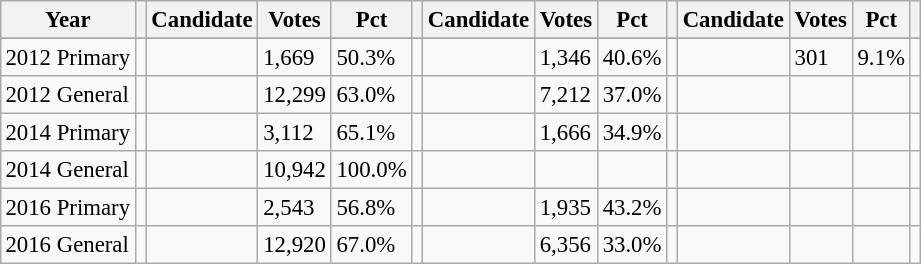<table class="wikitable" style="margin:0.5em ; font-size:95%">
<tr>
<th>Year</th>
<th></th>
<th>Candidate</th>
<th>Votes</th>
<th>Pct</th>
<th></th>
<th>Candidate</th>
<th>Votes</th>
<th>Pct</th>
<th></th>
<th>Candidate</th>
<th>Votes</th>
<th>Pct</th>
<th></th>
</tr>
<tr>
</tr>
<tr>
<td>2012 Primary</td>
<td></td>
<td></td>
<td>1,669</td>
<td>50.3%</td>
<td></td>
<td></td>
<td>1,346</td>
<td>40.6%</td>
<td></td>
<td></td>
<td>301</td>
<td>9.1%</td>
<td></td>
</tr>
<tr>
<td>2012 General</td>
<td></td>
<td></td>
<td>12,299</td>
<td>63.0%</td>
<td></td>
<td></td>
<td>7,212</td>
<td>37.0%</td>
<td></td>
<td></td>
<td></td>
<td></td>
<td></td>
</tr>
<tr>
<td>2014 Primary</td>
<td></td>
<td></td>
<td>3,112</td>
<td>65.1%</td>
<td></td>
<td></td>
<td>1,666</td>
<td>34.9%</td>
<td></td>
<td></td>
<td></td>
<td></td>
<td></td>
</tr>
<tr>
<td>2014 General</td>
<td></td>
<td></td>
<td>10,942</td>
<td>100.0%</td>
<td></td>
<td></td>
<td></td>
<td></td>
<td></td>
<td></td>
<td></td>
<td></td>
<td></td>
</tr>
<tr>
<td>2016 Primary</td>
<td></td>
<td></td>
<td>2,543</td>
<td>56.8%</td>
<td></td>
<td></td>
<td>1,935</td>
<td>43.2%</td>
<td></td>
<td></td>
<td></td>
<td></td>
<td></td>
</tr>
<tr>
<td>2016 General</td>
<td></td>
<td></td>
<td>12,920</td>
<td>67.0%</td>
<td></td>
<td></td>
<td>6,356</td>
<td>33.0%</td>
<td></td>
<td></td>
<td></td>
<td></td>
<td></td>
</tr>
</table>
